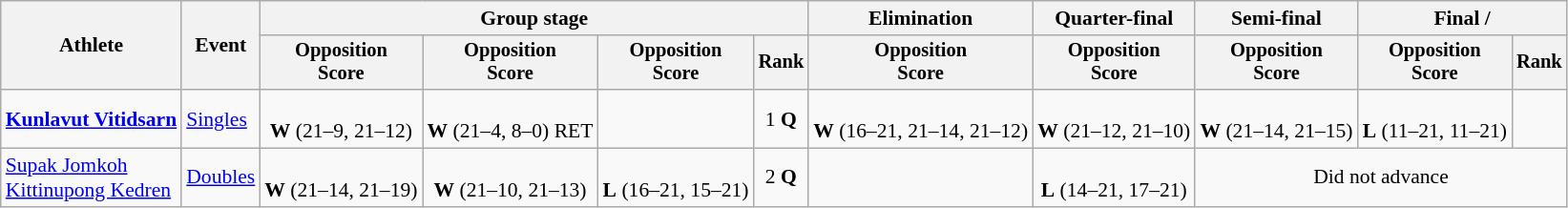<table class="wikitable" style="font-size:90%">
<tr>
<th rowspan="2">Athlete</th>
<th rowspan="2">Event</th>
<th colspan="4">Group stage</th>
<th>Elimination</th>
<th>Quarter-final</th>
<th>Semi-final</th>
<th colspan="2">Final / </th>
</tr>
<tr style="font-size:95%">
<th>Opposition<br>Score</th>
<th>Opposition<br>Score</th>
<th>Opposition<br>Score</th>
<th>Rank</th>
<th>Opposition<br>Score</th>
<th>Opposition<br>Score</th>
<th>Opposition<br>Score</th>
<th>Opposition<br>Score</th>
<th>Rank</th>
</tr>
<tr align="center">
<td align="left"><strong><a href='#'>Kunlavut Vitidsarn</a></strong></td>
<td align="left"><a href='#'>Singles</a></td>
<td><br><strong>W</strong> (21–9, 21–12)</td>
<td><br><strong>W</strong> (21–4, 8–0) RET</td>
<td></td>
<td>1 <strong>Q</strong></td>
<td><br><strong>W</strong> (16–21, 21–14, 21–12)</td>
<td><br><strong>W</strong> (21–12, 21–10)</td>
<td><br><strong>W</strong> (21–14, 21–15)</td>
<td><br><strong>L</strong> (11–21, 11–21)</td>
<td></td>
</tr>
<tr align="center">
<td align="left"><a href='#'>Supak Jomkoh</a><br><a href='#'>Kittinupong Kedren</a></td>
<td align="left"><a href='#'>Doubles</a></td>
<td><br><strong>W</strong> (21–14, 21–19)</td>
<td><br><strong>W</strong> (21–10, 21–13)</td>
<td><br><strong>L</strong> (16–21, 15–21)</td>
<td>2 <strong>Q</strong></td>
<td></td>
<td><br><strong>L</strong> (14–21, 17–21)</td>
<td colspan="3">Did not advance</td>
</tr>
</table>
